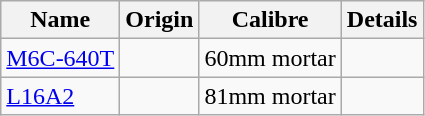<table class="wikitable">
<tr>
<th>Name</th>
<th>Origin</th>
<th>Calibre</th>
<th>Details</th>
</tr>
<tr>
<td><a href='#'>M6C-640T</a></td>
<td></td>
<td>60mm mortar</td>
<td></td>
</tr>
<tr>
<td><a href='#'>L16A2</a></td>
<td></td>
<td>81mm mortar</td>
<td></td>
</tr>
</table>
